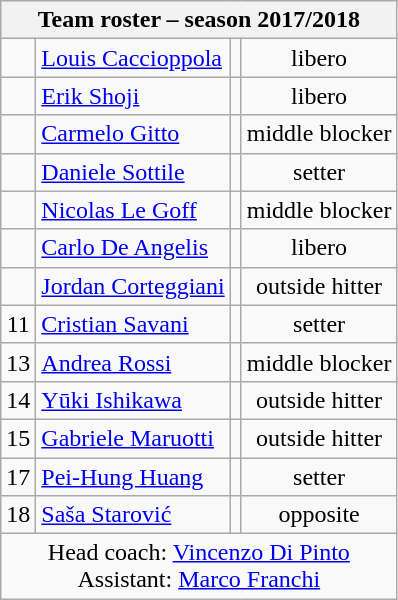<table class="wikitable collapsible collapsed sortable" style="font-size:100%; text-align:center;">
<tr>
<th colspan=6>Team roster – season 2017/2018</th>
</tr>
<tr>
<td></td>
<td align=left> <a href='#'>Louis Caccioppola</a></td>
<td align=right></td>
<td>libero</td>
</tr>
<tr>
<td></td>
<td align=left> <a href='#'>Erik Shoji</a></td>
<td align=right></td>
<td>libero</td>
</tr>
<tr>
<td></td>
<td align=left> <a href='#'>Carmelo Gitto</a></td>
<td align=right></td>
<td>middle blocker</td>
</tr>
<tr>
<td></td>
<td align=left> <a href='#'>Daniele Sottile</a></td>
<td align=right></td>
<td>setter</td>
</tr>
<tr>
<td></td>
<td align=left> <a href='#'>Nicolas Le Goff</a></td>
<td align=right></td>
<td>middle blocker</td>
</tr>
<tr>
<td></td>
<td align=left> <a href='#'>Carlo De Angelis</a></td>
<td align=right></td>
<td>libero</td>
</tr>
<tr>
<td></td>
<td align=left> <a href='#'>Jordan Corteggiani</a></td>
<td align=right></td>
<td>outside hitter</td>
</tr>
<tr>
<td>11</td>
<td align=left> <a href='#'>Cristian Savani</a></td>
<td align=right></td>
<td>setter</td>
</tr>
<tr>
<td>13</td>
<td align=left> <a href='#'>Andrea Rossi</a></td>
<td align=right></td>
<td>middle blocker</td>
</tr>
<tr>
<td>14</td>
<td align=left> <a href='#'>Yūki Ishikawa</a></td>
<td align=right></td>
<td>outside hitter</td>
</tr>
<tr>
<td>15</td>
<td align=left> <a href='#'>Gabriele Maruotti</a></td>
<td align=right></td>
<td>outside hitter</td>
</tr>
<tr>
<td>17</td>
<td align=left> <a href='#'>Pei-Hung Huang</a></td>
<td align=right></td>
<td>setter</td>
</tr>
<tr>
<td>18</td>
<td align=left> <a href='#'>Saša Starović</a></td>
<td align=right></td>
<td>opposite</td>
</tr>
<tr>
<td colspan=4>Head coach: <a href='#'>Vincenzo Di Pinto</a><br>Assistant: <a href='#'>Marco Franchi</a></td>
</tr>
</table>
